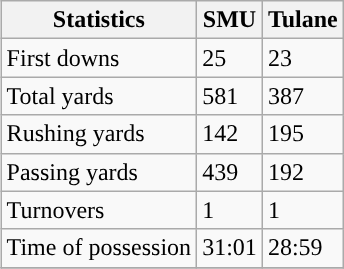<table class="wikitable" style="float: right;">
<tr>
<th>Statistics</th>
<th>SMU</th>
<th>Tulane</th>
</tr>
<tr>
<td>First downs</td>
<td>25</td>
<td>23</td>
</tr>
<tr>
<td>Total yards</td>
<td>581</td>
<td>387</td>
</tr>
<tr>
<td>Rushing yards</td>
<td>142</td>
<td>195</td>
</tr>
<tr>
<td>Passing yards</td>
<td>439</td>
<td>192</td>
</tr>
<tr>
<td>Turnovers</td>
<td>1</td>
<td>1</td>
</tr>
<tr>
<td>Time of possession</td>
<td>31:01</td>
<td>28:59</td>
</tr>
<tr>
</tr>
</table>
